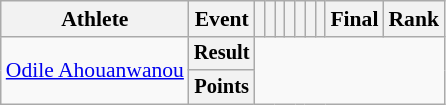<table class=wikitable style=font-size:90%>
<tr>
<th>Athlete</th>
<th>Event</th>
<th></th>
<th></th>
<th></th>
<th></th>
<th></th>
<th></th>
<th></th>
<th>Final</th>
<th>Rank</th>
</tr>
<tr align=center>
<td rowspan=2 align=left><a href='#'>Odile Ahouanwanou</a></td>
<th style=font-size:95%>Result</th>
<td rowspan=2 colspan=9></td>
</tr>
<tr align=center>
<th style=font-size:95%>Points</th>
</tr>
</table>
